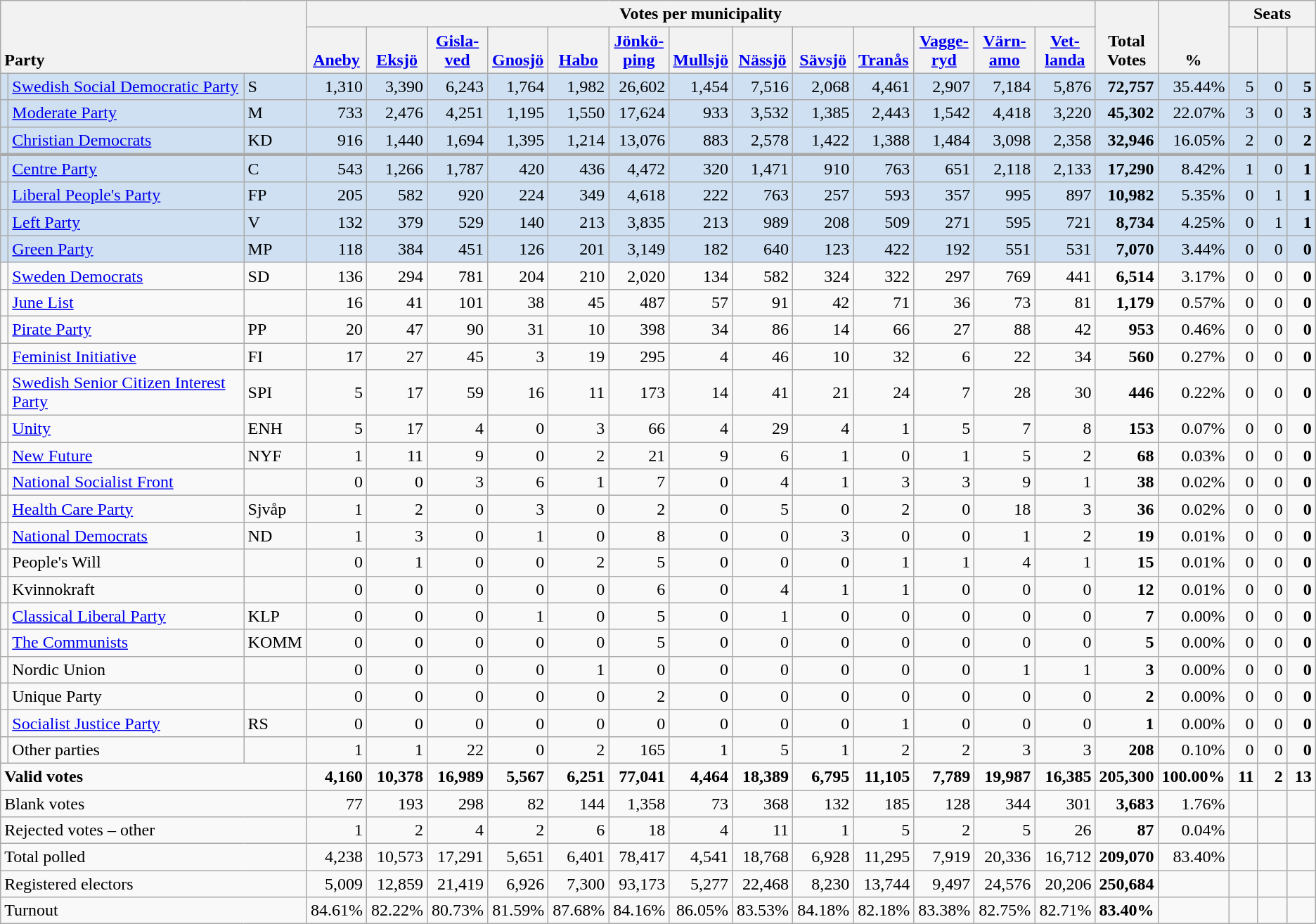<table class="wikitable" border="1" style="text-align:right;">
<tr>
<th style="text-align:left;" valign=bottom rowspan=2 colspan=3>Party</th>
<th colspan=13>Votes per municipality</th>
<th align=center valign=bottom rowspan=2 width="50">Total Votes</th>
<th align=center valign=bottom rowspan=2 width="50">%</th>
<th colspan=3>Seats</th>
</tr>
<tr>
<th align=center valign=bottom width="50"><a href='#'>Aneby</a></th>
<th align=center valign=bottom width="50"><a href='#'>Eksjö</a></th>
<th align=center valign=bottom width="50"><a href='#'>Gisla- ved</a></th>
<th align=center valign=bottom width="50"><a href='#'>Gnosjö</a></th>
<th align=center valign=bottom width="50"><a href='#'>Habo</a></th>
<th align=center valign=bottom width="50"><a href='#'>Jönkö- ping</a></th>
<th align=center valign=bottom width="50"><a href='#'>Mullsjö</a></th>
<th align=center valign=bottom width="50"><a href='#'>Nässjö</a></th>
<th align=center valign=bottom width="50"><a href='#'>Sävsjö</a></th>
<th align=center valign=bottom width="50"><a href='#'>Tranås</a></th>
<th align=center valign=bottom width="50"><a href='#'>Vagge- ryd</a></th>
<th align=center valign=bottom width="50"><a href='#'>Värn- amo</a></th>
<th align=center valign=bottom width="50"><a href='#'>Vet- landa</a></th>
<th align=center valign=bottom width="20"><small></small></th>
<th align=center valign=bottom width="20"><small><a href='#'></a></small></th>
<th align=center valign=bottom width="20"><small></small></th>
</tr>
<tr style="background:#CEE0F2;">
<td></td>
<td align=left style="white-space: nowrap;"><a href='#'>Swedish Social Democratic Party</a></td>
<td align=left>S</td>
<td>1,310</td>
<td>3,390</td>
<td>6,243</td>
<td>1,764</td>
<td>1,982</td>
<td>26,602</td>
<td>1,454</td>
<td>7,516</td>
<td>2,068</td>
<td>4,461</td>
<td>2,907</td>
<td>7,184</td>
<td>5,876</td>
<td><strong>72,757</strong></td>
<td>35.44%</td>
<td>5</td>
<td>0</td>
<td><strong>5</strong></td>
</tr>
<tr style="background:#CEE0F2;">
<td></td>
<td align=left><a href='#'>Moderate Party</a></td>
<td align=left>M</td>
<td>733</td>
<td>2,476</td>
<td>4,251</td>
<td>1,195</td>
<td>1,550</td>
<td>17,624</td>
<td>933</td>
<td>3,532</td>
<td>1,385</td>
<td>2,443</td>
<td>1,542</td>
<td>4,418</td>
<td>3,220</td>
<td><strong>45,302</strong></td>
<td>22.07%</td>
<td>3</td>
<td>0</td>
<td><strong>3</strong></td>
</tr>
<tr style="background:#CEE0F2;">
<td></td>
<td align=left><a href='#'>Christian Democrats</a></td>
<td align=left>KD</td>
<td>916</td>
<td>1,440</td>
<td>1,694</td>
<td>1,395</td>
<td>1,214</td>
<td>13,076</td>
<td>883</td>
<td>2,578</td>
<td>1,422</td>
<td>1,388</td>
<td>1,484</td>
<td>3,098</td>
<td>2,358</td>
<td><strong>32,946</strong></td>
<td>16.05%</td>
<td>2</td>
<td>0</td>
<td><strong>2</strong></td>
</tr>
<tr style="background:#CEE0F2; border-top:3px solid darkgray;">
<td></td>
<td align=left><a href='#'>Centre Party</a></td>
<td align=left>C</td>
<td>543</td>
<td>1,266</td>
<td>1,787</td>
<td>420</td>
<td>436</td>
<td>4,472</td>
<td>320</td>
<td>1,471</td>
<td>910</td>
<td>763</td>
<td>651</td>
<td>2,118</td>
<td>2,133</td>
<td><strong>17,290</strong></td>
<td>8.42%</td>
<td>1</td>
<td>0</td>
<td><strong>1</strong></td>
</tr>
<tr style="background:#CEE0F2;">
<td></td>
<td align=left><a href='#'>Liberal People's Party</a></td>
<td align=left>FP</td>
<td>205</td>
<td>582</td>
<td>920</td>
<td>224</td>
<td>349</td>
<td>4,618</td>
<td>222</td>
<td>763</td>
<td>257</td>
<td>593</td>
<td>357</td>
<td>995</td>
<td>897</td>
<td><strong>10,982</strong></td>
<td>5.35%</td>
<td>0</td>
<td>1</td>
<td><strong>1</strong></td>
</tr>
<tr style="background:#CEE0F2;">
<td></td>
<td align=left><a href='#'>Left Party</a></td>
<td align=left>V</td>
<td>132</td>
<td>379</td>
<td>529</td>
<td>140</td>
<td>213</td>
<td>3,835</td>
<td>213</td>
<td>989</td>
<td>208</td>
<td>509</td>
<td>271</td>
<td>595</td>
<td>721</td>
<td><strong>8,734</strong></td>
<td>4.25%</td>
<td>0</td>
<td>1</td>
<td><strong>1</strong></td>
</tr>
<tr style="background:#CEE0F2;">
<td></td>
<td align=left><a href='#'>Green Party</a></td>
<td align=left>MP</td>
<td>118</td>
<td>384</td>
<td>451</td>
<td>126</td>
<td>201</td>
<td>3,149</td>
<td>182</td>
<td>640</td>
<td>123</td>
<td>422</td>
<td>192</td>
<td>551</td>
<td>531</td>
<td><strong>7,070</strong></td>
<td>3.44%</td>
<td>0</td>
<td>0</td>
<td><strong>0</strong></td>
</tr>
<tr>
<td></td>
<td align=left><a href='#'>Sweden Democrats</a></td>
<td align=left>SD</td>
<td>136</td>
<td>294</td>
<td>781</td>
<td>204</td>
<td>210</td>
<td>2,020</td>
<td>134</td>
<td>582</td>
<td>324</td>
<td>322</td>
<td>297</td>
<td>769</td>
<td>441</td>
<td><strong>6,514</strong></td>
<td>3.17%</td>
<td>0</td>
<td>0</td>
<td><strong>0</strong></td>
</tr>
<tr>
<td></td>
<td align=left><a href='#'>June List</a></td>
<td></td>
<td>16</td>
<td>41</td>
<td>101</td>
<td>38</td>
<td>45</td>
<td>487</td>
<td>57</td>
<td>91</td>
<td>42</td>
<td>71</td>
<td>36</td>
<td>73</td>
<td>81</td>
<td><strong>1,179</strong></td>
<td>0.57%</td>
<td>0</td>
<td>0</td>
<td><strong>0</strong></td>
</tr>
<tr>
<td></td>
<td align=left><a href='#'>Pirate Party</a></td>
<td align=left>PP</td>
<td>20</td>
<td>47</td>
<td>90</td>
<td>31</td>
<td>10</td>
<td>398</td>
<td>34</td>
<td>86</td>
<td>14</td>
<td>66</td>
<td>27</td>
<td>88</td>
<td>42</td>
<td><strong>953</strong></td>
<td>0.46%</td>
<td>0</td>
<td>0</td>
<td><strong>0</strong></td>
</tr>
<tr>
<td></td>
<td align=left><a href='#'>Feminist Initiative</a></td>
<td align=left>FI</td>
<td>17</td>
<td>27</td>
<td>45</td>
<td>3</td>
<td>19</td>
<td>295</td>
<td>4</td>
<td>46</td>
<td>10</td>
<td>32</td>
<td>6</td>
<td>22</td>
<td>34</td>
<td><strong>560</strong></td>
<td>0.27%</td>
<td>0</td>
<td>0</td>
<td><strong>0</strong></td>
</tr>
<tr>
<td></td>
<td align=left><a href='#'>Swedish Senior Citizen Interest Party</a></td>
<td align=left>SPI</td>
<td>5</td>
<td>17</td>
<td>59</td>
<td>16</td>
<td>11</td>
<td>173</td>
<td>14</td>
<td>41</td>
<td>21</td>
<td>24</td>
<td>7</td>
<td>28</td>
<td>30</td>
<td><strong>446</strong></td>
<td>0.22%</td>
<td>0</td>
<td>0</td>
<td><strong>0</strong></td>
</tr>
<tr>
<td></td>
<td align=left><a href='#'>Unity</a></td>
<td align=left>ENH</td>
<td>5</td>
<td>17</td>
<td>4</td>
<td>0</td>
<td>3</td>
<td>66</td>
<td>4</td>
<td>29</td>
<td>4</td>
<td>1</td>
<td>5</td>
<td>7</td>
<td>8</td>
<td><strong>153</strong></td>
<td>0.07%</td>
<td>0</td>
<td>0</td>
<td><strong>0</strong></td>
</tr>
<tr>
<td></td>
<td align=left><a href='#'>New Future</a></td>
<td align=left>NYF</td>
<td>1</td>
<td>11</td>
<td>9</td>
<td>0</td>
<td>2</td>
<td>21</td>
<td>9</td>
<td>6</td>
<td>1</td>
<td>0</td>
<td>1</td>
<td>5</td>
<td>2</td>
<td><strong>68</strong></td>
<td>0.03%</td>
<td>0</td>
<td>0</td>
<td><strong>0</strong></td>
</tr>
<tr>
<td></td>
<td align=left><a href='#'>National Socialist Front</a></td>
<td></td>
<td>0</td>
<td>0</td>
<td>3</td>
<td>6</td>
<td>1</td>
<td>7</td>
<td>0</td>
<td>4</td>
<td>1</td>
<td>3</td>
<td>3</td>
<td>9</td>
<td>1</td>
<td><strong>38</strong></td>
<td>0.02%</td>
<td>0</td>
<td>0</td>
<td><strong>0</strong></td>
</tr>
<tr>
<td></td>
<td align=left><a href='#'>Health Care Party</a></td>
<td align=left>Sjvåp</td>
<td>1</td>
<td>2</td>
<td>0</td>
<td>3</td>
<td>0</td>
<td>2</td>
<td>0</td>
<td>5</td>
<td>0</td>
<td>2</td>
<td>0</td>
<td>18</td>
<td>3</td>
<td><strong>36</strong></td>
<td>0.02%</td>
<td>0</td>
<td>0</td>
<td><strong>0</strong></td>
</tr>
<tr>
<td></td>
<td align=left><a href='#'>National Democrats</a></td>
<td align=left>ND</td>
<td>1</td>
<td>3</td>
<td>0</td>
<td>1</td>
<td>0</td>
<td>8</td>
<td>0</td>
<td>0</td>
<td>3</td>
<td>0</td>
<td>0</td>
<td>1</td>
<td>2</td>
<td><strong>19</strong></td>
<td>0.01%</td>
<td>0</td>
<td>0</td>
<td><strong>0</strong></td>
</tr>
<tr>
<td></td>
<td align=left>People's Will</td>
<td></td>
<td>0</td>
<td>1</td>
<td>0</td>
<td>0</td>
<td>2</td>
<td>5</td>
<td>0</td>
<td>0</td>
<td>0</td>
<td>1</td>
<td>1</td>
<td>4</td>
<td>1</td>
<td><strong>15</strong></td>
<td>0.01%</td>
<td>0</td>
<td>0</td>
<td><strong>0</strong></td>
</tr>
<tr>
<td></td>
<td align=left>Kvinnokraft</td>
<td></td>
<td>0</td>
<td>0</td>
<td>0</td>
<td>0</td>
<td>0</td>
<td>6</td>
<td>0</td>
<td>4</td>
<td>1</td>
<td>1</td>
<td>0</td>
<td>0</td>
<td>0</td>
<td><strong>12</strong></td>
<td>0.01%</td>
<td>0</td>
<td>0</td>
<td><strong>0</strong></td>
</tr>
<tr>
<td></td>
<td align=left><a href='#'>Classical Liberal Party</a></td>
<td align=left>KLP</td>
<td>0</td>
<td>0</td>
<td>0</td>
<td>1</td>
<td>0</td>
<td>5</td>
<td>0</td>
<td>1</td>
<td>0</td>
<td>0</td>
<td>0</td>
<td>0</td>
<td>0</td>
<td><strong>7</strong></td>
<td>0.00%</td>
<td>0</td>
<td>0</td>
<td><strong>0</strong></td>
</tr>
<tr>
<td></td>
<td align=left><a href='#'>The Communists</a></td>
<td align=left>KOMM</td>
<td>0</td>
<td>0</td>
<td>0</td>
<td>0</td>
<td>0</td>
<td>5</td>
<td>0</td>
<td>0</td>
<td>0</td>
<td>0</td>
<td>0</td>
<td>0</td>
<td>0</td>
<td><strong>5</strong></td>
<td>0.00%</td>
<td>0</td>
<td>0</td>
<td><strong>0</strong></td>
</tr>
<tr>
<td></td>
<td align=left>Nordic Union</td>
<td></td>
<td>0</td>
<td>0</td>
<td>0</td>
<td>0</td>
<td>1</td>
<td>0</td>
<td>0</td>
<td>0</td>
<td>0</td>
<td>0</td>
<td>0</td>
<td>1</td>
<td>1</td>
<td><strong>3</strong></td>
<td>0.00%</td>
<td>0</td>
<td>0</td>
<td><strong>0</strong></td>
</tr>
<tr>
<td></td>
<td align=left>Unique Party</td>
<td></td>
<td>0</td>
<td>0</td>
<td>0</td>
<td>0</td>
<td>0</td>
<td>2</td>
<td>0</td>
<td>0</td>
<td>0</td>
<td>0</td>
<td>0</td>
<td>0</td>
<td>0</td>
<td><strong>2</strong></td>
<td>0.00%</td>
<td>0</td>
<td>0</td>
<td><strong>0</strong></td>
</tr>
<tr>
<td></td>
<td align=left><a href='#'>Socialist Justice Party</a></td>
<td align=left>RS</td>
<td>0</td>
<td>0</td>
<td>0</td>
<td>0</td>
<td>0</td>
<td>0</td>
<td>0</td>
<td>0</td>
<td>0</td>
<td>1</td>
<td>0</td>
<td>0</td>
<td>0</td>
<td><strong>1</strong></td>
<td>0.00%</td>
<td>0</td>
<td>0</td>
<td><strong>0</strong></td>
</tr>
<tr>
<td></td>
<td align=left>Other parties</td>
<td></td>
<td>1</td>
<td>1</td>
<td>22</td>
<td>0</td>
<td>2</td>
<td>165</td>
<td>1</td>
<td>5</td>
<td>1</td>
<td>2</td>
<td>2</td>
<td>3</td>
<td>3</td>
<td><strong>208</strong></td>
<td>0.10%</td>
<td>0</td>
<td>0</td>
<td><strong>0</strong></td>
</tr>
<tr style="font-weight:bold">
<td align=left colspan=3>Valid votes</td>
<td>4,160</td>
<td>10,378</td>
<td>16,989</td>
<td>5,567</td>
<td>6,251</td>
<td>77,041</td>
<td>4,464</td>
<td>18,389</td>
<td>6,795</td>
<td>11,105</td>
<td>7,789</td>
<td>19,987</td>
<td>16,385</td>
<td>205,300</td>
<td>100.00%</td>
<td>11</td>
<td>2</td>
<td>13</td>
</tr>
<tr>
<td align=left colspan=3>Blank votes</td>
<td>77</td>
<td>193</td>
<td>298</td>
<td>82</td>
<td>144</td>
<td>1,358</td>
<td>73</td>
<td>368</td>
<td>132</td>
<td>185</td>
<td>128</td>
<td>344</td>
<td>301</td>
<td><strong>3,683</strong></td>
<td>1.76%</td>
<td></td>
<td></td>
<td></td>
</tr>
<tr>
<td align=left colspan=3>Rejected votes – other</td>
<td>1</td>
<td>2</td>
<td>4</td>
<td>2</td>
<td>6</td>
<td>18</td>
<td>4</td>
<td>11</td>
<td>1</td>
<td>5</td>
<td>2</td>
<td>5</td>
<td>26</td>
<td><strong>87</strong></td>
<td>0.04%</td>
<td></td>
<td></td>
<td></td>
</tr>
<tr>
<td align=left colspan=3>Total polled</td>
<td>4,238</td>
<td>10,573</td>
<td>17,291</td>
<td>5,651</td>
<td>6,401</td>
<td>78,417</td>
<td>4,541</td>
<td>18,768</td>
<td>6,928</td>
<td>11,295</td>
<td>7,919</td>
<td>20,336</td>
<td>16,712</td>
<td><strong>209,070</strong></td>
<td>83.40%</td>
<td></td>
<td></td>
<td></td>
</tr>
<tr>
<td align=left colspan=3>Registered electors</td>
<td>5,009</td>
<td>12,859</td>
<td>21,419</td>
<td>6,926</td>
<td>7,300</td>
<td>93,173</td>
<td>5,277</td>
<td>22,468</td>
<td>8,230</td>
<td>13,744</td>
<td>9,497</td>
<td>24,576</td>
<td>20,206</td>
<td><strong>250,684</strong></td>
<td></td>
<td></td>
<td></td>
<td></td>
</tr>
<tr>
<td align=left colspan=3>Turnout</td>
<td>84.61%</td>
<td>82.22%</td>
<td>80.73%</td>
<td>81.59%</td>
<td>87.68%</td>
<td>84.16%</td>
<td>86.05%</td>
<td>83.53%</td>
<td>84.18%</td>
<td>82.18%</td>
<td>83.38%</td>
<td>82.75%</td>
<td>82.71%</td>
<td><strong>83.40%</strong></td>
<td></td>
<td></td>
<td></td>
<td></td>
</tr>
</table>
